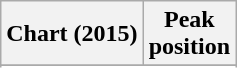<table class="wikitable sortable plainrowheaders" style="text-align:center;">
<tr>
<th>Chart (2015)</th>
<th>Peak<br>position</th>
</tr>
<tr>
</tr>
<tr>
</tr>
<tr>
</tr>
<tr>
</tr>
<tr>
</tr>
<tr>
</tr>
<tr>
</tr>
<tr>
</tr>
</table>
